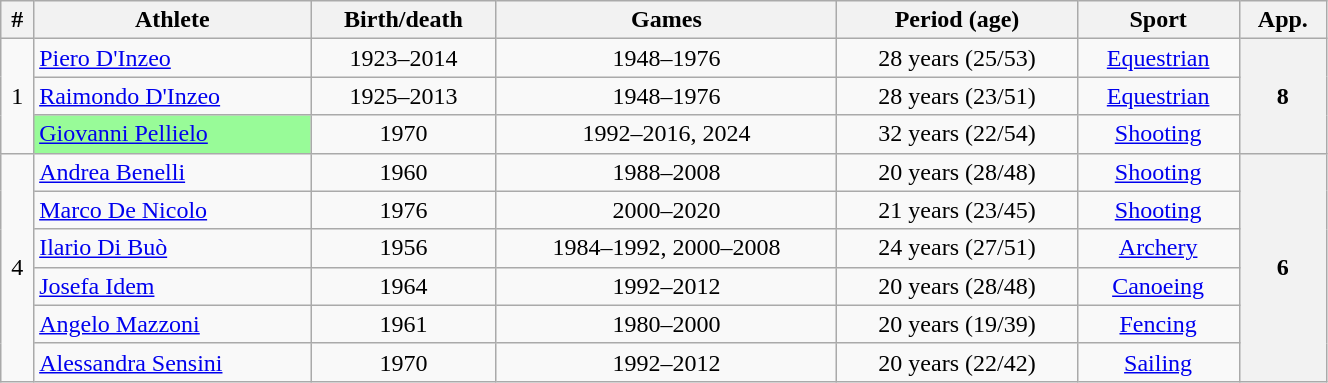<table class="wikitable sortable" width=70% style="font-size:100%; text-align:center;">
<tr>
<th>#</th>
<th>Athlete</th>
<th>Birth/death</th>
<th>Games</th>
<th>Period (age)</th>
<th>Sport</th>
<th>App.</th>
</tr>
<tr>
<td rowspan=3>1</td>
<td align=left><a href='#'>Piero D'Inzeo</a></td>
<td>1923–2014</td>
<td>1948–1976</td>
<td>28 years (25/53)</td>
<td><a href='#'>Equestrian</a></td>
<th rowspan=3>8</th>
</tr>
<tr>
<td align=left><a href='#'>Raimondo D'Inzeo</a></td>
<td>1925–2013</td>
<td>1948–1976</td>
<td>28 years (23/51)</td>
<td><a href='#'>Equestrian</a></td>
</tr>
<tr>
<td align=left bgcolor=palegreen><a href='#'>Giovanni Pellielo</a></td>
<td>1970</td>
<td>1992–2016, 2024</td>
<td>32 years (22/54)</td>
<td><a href='#'>Shooting</a></td>
</tr>
<tr>
<td rowspan=6>4</td>
<td align=left><a href='#'>Andrea Benelli</a></td>
<td>1960</td>
<td>1988–2008</td>
<td>20 years (28/48)</td>
<td><a href='#'>Shooting</a></td>
<th rowspan=6>6</th>
</tr>
<tr>
<td align=left><a href='#'>Marco De Nicolo</a></td>
<td>1976</td>
<td>2000–2020</td>
<td>21 years (23/45)</td>
<td><a href='#'>Shooting</a></td>
</tr>
<tr>
<td align=left><a href='#'>Ilario Di Buò</a></td>
<td>1956</td>
<td>1984–1992, 2000–2008</td>
<td>24 years (27/51)</td>
<td><a href='#'>Archery</a></td>
</tr>
<tr>
<td align=left><a href='#'>Josefa Idem</a></td>
<td>1964</td>
<td>1992–2012</td>
<td>20 years (28/48)</td>
<td><a href='#'>Canoeing</a></td>
</tr>
<tr>
<td align=left><a href='#'>Angelo Mazzoni</a></td>
<td>1961</td>
<td>1980–2000</td>
<td>20 years (19/39)</td>
<td><a href='#'>Fencing</a></td>
</tr>
<tr>
<td align=left><a href='#'>Alessandra Sensini</a></td>
<td>1970</td>
<td>1992–2012</td>
<td>20 years (22/42)</td>
<td><a href='#'>Sailing</a></td>
</tr>
</table>
